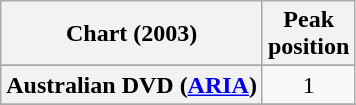<table class="wikitable sortable plainrowheaders">
<tr>
<th scope="col">Chart (2003)</th>
<th scope="col">Peak<br>position</th>
</tr>
<tr>
</tr>
<tr>
<th scope="row">Australian DVD (<a href='#'>ARIA</a>)</th>
<td align="center">1</td>
</tr>
<tr>
</tr>
<tr>
</tr>
<tr>
</tr>
<tr>
</tr>
<tr>
</tr>
<tr>
</tr>
<tr>
</tr>
<tr>
</tr>
<tr>
</tr>
<tr>
</tr>
<tr>
</tr>
</table>
